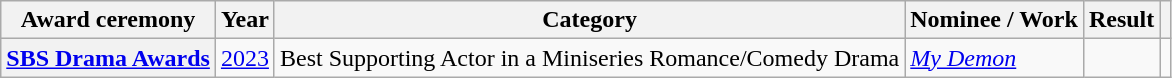<table class="wikitable plainrowheaders sortable">
<tr>
<th scope="col">Award ceremony</th>
<th scope="col">Year</th>
<th scope="col">Category</th>
<th scope="col">Nominee / Work</th>
<th scope="col">Result</th>
<th scope="col" class="unsortable"></th>
</tr>
<tr>
<th scope="row"><a href='#'>SBS Drama Awards</a></th>
<td style="text-align:center"><a href='#'>2023</a></td>
<td>Best Supporting Actor in a Miniseries Romance/Comedy Drama</td>
<td><em><a href='#'>My Demon</a></em></td>
<td></td>
<td></td>
</tr>
</table>
